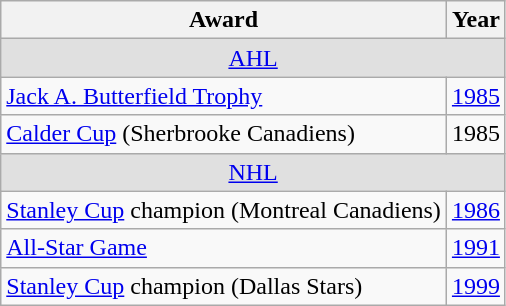<table class="wikitable">
<tr>
<th>Award</th>
<th>Year</th>
</tr>
<tr ALIGN="center" bgcolor="#e0e0e0">
<td colspan="3"><a href='#'>AHL</a></td>
</tr>
<tr>
<td><a href='#'>Jack A. Butterfield Trophy</a></td>
<td><a href='#'>1985</a></td>
</tr>
<tr>
<td><a href='#'>Calder Cup</a> (Sherbrooke Canadiens)</td>
<td>1985</td>
</tr>
<tr ALIGN="center" bgcolor="#e0e0e0">
<td colspan="3"><a href='#'>NHL</a></td>
</tr>
<tr>
<td><a href='#'>Stanley Cup</a> champion (Montreal Canadiens)</td>
<td><a href='#'>1986</a></td>
</tr>
<tr>
<td><a href='#'>All-Star Game</a></td>
<td><a href='#'>1991</a></td>
</tr>
<tr>
<td><a href='#'>Stanley Cup</a> champion (Dallas Stars)</td>
<td><a href='#'>1999</a></td>
</tr>
</table>
